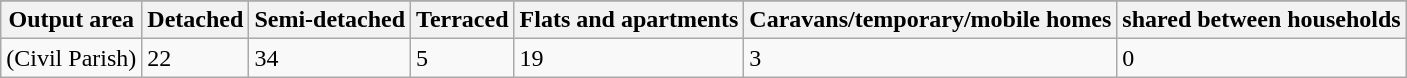<table class="wikitable">
<tr>
</tr>
<tr>
<th>Output area</th>
<th>Detached</th>
<th>Semi-detached</th>
<th>Terraced</th>
<th>Flats and apartments</th>
<th>Caravans/temporary/mobile homes</th>
<th>shared between households</th>
</tr>
<tr>
<td>(Civil Parish)</td>
<td>22</td>
<td>34</td>
<td>5</td>
<td>19</td>
<td>3</td>
<td>0</td>
</tr>
</table>
